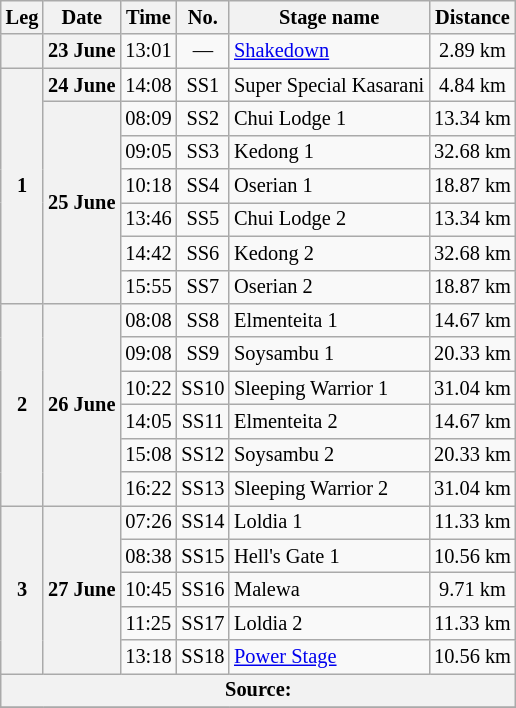<table class="wikitable" style="font-size: 85%;">
<tr>
<th>Leg</th>
<th>Date</th>
<th>Time</th>
<th>No.</th>
<th>Stage name</th>
<th>Distance</th>
</tr>
<tr>
<th></th>
<th>23 June</th>
<td align="center">13:01</td>
<td align="center">—</td>
<td><a href='#'>Shakedown</a></td>
<td align="center">2.89 km</td>
</tr>
<tr>
<th rowspan="7" nowrap>1</th>
<th>24 June</th>
<td align="center">14:08</td>
<td align="center">SS1</td>
<td>Super Special Kasarani</td>
<td align="center">4.84 km</td>
</tr>
<tr>
<th rowspan="6">25 June</th>
<td align="center">08:09</td>
<td align="center">SS2</td>
<td>Chui Lodge 1</td>
<td align="center">13.34 km</td>
</tr>
<tr>
<td align="center">09:05</td>
<td align="center">SS3</td>
<td>Kedong 1</td>
<td align="center">32.68 km</td>
</tr>
<tr>
<td align="center">10:18</td>
<td align="center">SS4</td>
<td>Oserian 1</td>
<td align="center">18.87 km</td>
</tr>
<tr>
<td align="center">13:46</td>
<td align="center">SS5</td>
<td>Chui Lodge 2</td>
<td align="center">13.34 km</td>
</tr>
<tr>
<td align="center">14:42</td>
<td align="center">SS6</td>
<td>Kedong 2</td>
<td align="center">32.68 km</td>
</tr>
<tr>
<td align="center">15:55</td>
<td align="center">SS7</td>
<td>Oserian 2</td>
<td align="center">18.87 km</td>
</tr>
<tr>
<th rowspan="6">2</th>
<th rowspan="6">26 June</th>
<td align="center">08:08</td>
<td align="center">SS8</td>
<td>Elmenteita 1</td>
<td align="center">14.67 km</td>
</tr>
<tr>
<td align="center">09:08</td>
<td align="center">SS9</td>
<td>Soysambu 1</td>
<td align="center">20.33 km</td>
</tr>
<tr>
<td align="center">10:22</td>
<td align="center">SS10</td>
<td>Sleeping Warrior 1</td>
<td align="center">31.04 km</td>
</tr>
<tr>
<td align="center">14:05</td>
<td align="center">SS11</td>
<td>Elmenteita 2</td>
<td align="center">14.67 km</td>
</tr>
<tr>
<td align="center">15:08</td>
<td align="center">SS12</td>
<td>Soysambu 2</td>
<td align="center">20.33 km</td>
</tr>
<tr>
<td align="center">16:22</td>
<td align="center">SS13</td>
<td>Sleeping Warrior 2</td>
<td align="center">31.04 km</td>
</tr>
<tr>
<th rowspan="5">3</th>
<th rowspan="5">27 June</th>
<td align="center">07:26</td>
<td align="center">SS14</td>
<td>Loldia 1</td>
<td align="center">11.33 km</td>
</tr>
<tr>
<td align="center">08:38</td>
<td align="center">SS15</td>
<td>Hell's Gate 1</td>
<td align="center">10.56 km</td>
</tr>
<tr>
<td align="center">10:45</td>
<td align="center">SS16</td>
<td>Malewa</td>
<td align="center">9.71 km</td>
</tr>
<tr>
<td align="center">11:25</td>
<td align="center">SS17</td>
<td>Loldia 2</td>
<td align="center">11.33 km</td>
</tr>
<tr>
<td align="center">13:18</td>
<td align="center">SS18</td>
<td><a href='#'>Power Stage</a></td>
<td align="center">10.56 km</td>
</tr>
<tr>
<th colspan="6">Source:</th>
</tr>
<tr>
</tr>
</table>
